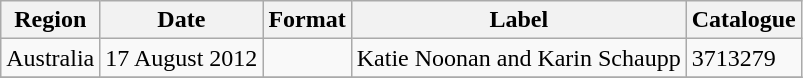<table class="wikitable plainrowheaders">
<tr>
<th scope="col">Region</th>
<th scope="col">Date</th>
<th scope="col">Format</th>
<th scope="col">Label</th>
<th scope="col">Catalogue</th>
</tr>
<tr>
<td>Australia</td>
<td>17 August 2012</td>
<td></td>
<td>Katie Noonan and Karin Schaupp</td>
<td>3713279</td>
</tr>
<tr>
</tr>
</table>
